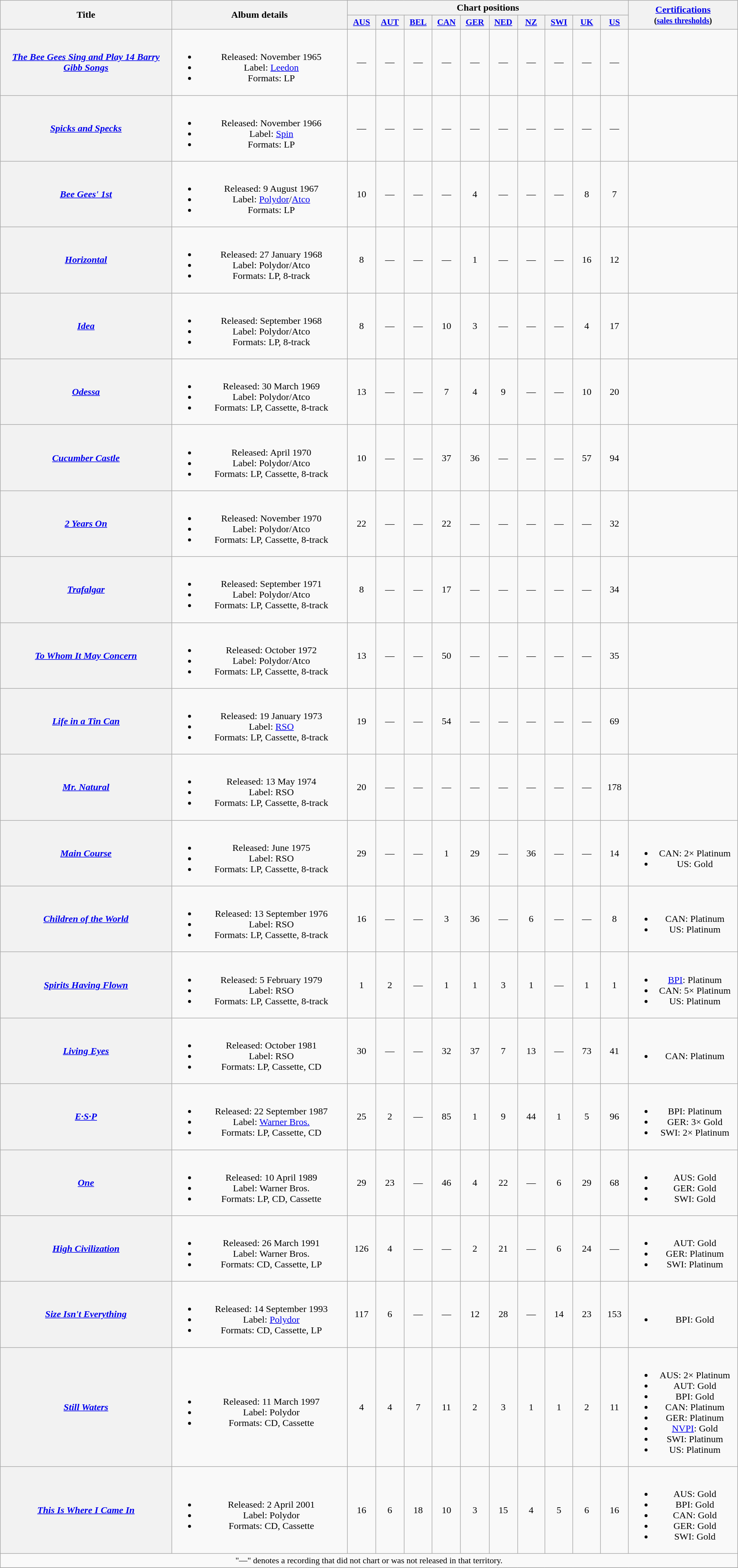<table class="wikitable plainrowheaders" style="text-align:center;">
<tr>
<th scope="col" rowspan="2" style="width:20em;">Title</th>
<th scope="col" rowspan="2" style="width:20em;">Album details</th>
<th scope="col" colspan="10">Chart positions</th>
<th rowspan="2" style="width:12em;"><a href='#'>Certifications</a><br><small>(<a href='#'>sales thresholds</a>)</small></th>
</tr>
<tr>
<th scope="col" style="width:3em;font-size:90%;"><a href='#'>AUS</a><br></th>
<th scope="col" style="width:3em;font-size:90%;"><a href='#'>AUT</a><br></th>
<th scope="col" style="width:3em;font-size:90%;"><a href='#'>BEL</a><br></th>
<th scope="col" style="width:3em;font-size:90%;"><a href='#'>CAN</a><br></th>
<th scope="col" style="width:3em;font-size:90%;"><a href='#'>GER</a><br></th>
<th scope="col" style="width:3em;font-size:90%;"><a href='#'>NED</a><br></th>
<th scope="col" style="width:3em;font-size:90%;"><a href='#'>NZ</a><br></th>
<th scope="col" style="width:3em;font-size:90%;"><a href='#'>SWI</a><br></th>
<th scope="col" style="width:3em;font-size:90%;"><a href='#'>UK</a><br></th>
<th scope="col" style="width:3em;font-size:90%;"><a href='#'>US</a><br></th>
</tr>
<tr>
<th scope="row"><em><a href='#'>The Bee Gees Sing and Play 14 Barry Gibb Songs</a></em></th>
<td><br><ul><li>Released: November 1965</li><li>Label: <a href='#'>Leedon</a></li><li>Formats: LP</li></ul></td>
<td>—</td>
<td>—</td>
<td>—</td>
<td>—</td>
<td>—</td>
<td>—</td>
<td>—</td>
<td>—</td>
<td>—</td>
<td>—</td>
<td></td>
</tr>
<tr>
<th scope="row"><em><a href='#'>Spicks and Specks</a></em></th>
<td><br><ul><li>Released: November 1966</li><li>Label: <a href='#'>Spin</a></li><li>Formats: LP</li></ul></td>
<td>—</td>
<td>—</td>
<td>—</td>
<td>—</td>
<td>—</td>
<td>—</td>
<td>—</td>
<td>—</td>
<td>—</td>
<td>—</td>
<td></td>
</tr>
<tr>
<th scope="row"><em><a href='#'>Bee Gees' 1st</a></em></th>
<td><br><ul><li>Released: 9 August 1967</li><li>Label: <a href='#'>Polydor</a>/<a href='#'>Atco</a></li><li>Formats: LP</li></ul></td>
<td>10</td>
<td>—</td>
<td>—</td>
<td>—</td>
<td>4</td>
<td>—</td>
<td>—</td>
<td>—</td>
<td>8</td>
<td>7</td>
<td></td>
</tr>
<tr>
<th scope="row"><em><a href='#'>Horizontal</a></em></th>
<td><br><ul><li>Released: 27 January 1968</li><li>Label: Polydor/Atco</li><li>Formats: LP, 8-track</li></ul></td>
<td>8</td>
<td>—</td>
<td>—</td>
<td>—</td>
<td>1</td>
<td>—</td>
<td>—</td>
<td>—</td>
<td>16</td>
<td>12</td>
<td></td>
</tr>
<tr>
<th scope="row"><em><a href='#'>Idea</a></em></th>
<td><br><ul><li>Released: September 1968</li><li>Label: Polydor/Atco</li><li>Formats: LP, 8-track</li></ul></td>
<td>8</td>
<td>—</td>
<td>—</td>
<td>10</td>
<td>3</td>
<td>—</td>
<td>—</td>
<td>—</td>
<td>4</td>
<td>17</td>
<td></td>
</tr>
<tr>
<th scope="row"><em><a href='#'>Odessa</a></em></th>
<td><br><ul><li>Released: 30 March 1969</li><li>Label: Polydor/Atco</li><li>Formats: LP, Cassette, 8-track</li></ul></td>
<td>13</td>
<td>—</td>
<td>—</td>
<td>7</td>
<td>4</td>
<td>9</td>
<td>—</td>
<td>—</td>
<td>10</td>
<td>20</td>
<td></td>
</tr>
<tr>
<th scope="row"><em><a href='#'>Cucumber Castle</a></em></th>
<td><br><ul><li>Released: April 1970</li><li>Label: Polydor/Atco</li><li>Formats: LP, Cassette, 8-track</li></ul></td>
<td>10</td>
<td>—</td>
<td>—</td>
<td>37</td>
<td>36</td>
<td>—</td>
<td>—</td>
<td>—</td>
<td>57</td>
<td>94</td>
<td></td>
</tr>
<tr>
<th scope="row"><em><a href='#'>2 Years On</a></em></th>
<td><br><ul><li>Released: November 1970</li><li>Label: Polydor/Atco</li><li>Formats: LP, Cassette, 8-track</li></ul></td>
<td>22</td>
<td>—</td>
<td>—</td>
<td>22</td>
<td>—</td>
<td>—</td>
<td>—</td>
<td>—</td>
<td>—</td>
<td>32</td>
<td></td>
</tr>
<tr>
<th scope="row"><em><a href='#'>Trafalgar</a></em></th>
<td><br><ul><li>Released: September 1971</li><li>Label: Polydor/Atco</li><li>Formats: LP, Cassette, 8-track</li></ul></td>
<td>8</td>
<td>—</td>
<td>—</td>
<td>17</td>
<td>—</td>
<td>—</td>
<td>—</td>
<td>—</td>
<td>—</td>
<td>34</td>
<td></td>
</tr>
<tr>
<th scope="row"><em><a href='#'>To Whom It May Concern</a></em></th>
<td><br><ul><li>Released: October 1972</li><li>Label: Polydor/Atco</li><li>Formats: LP, Cassette, 8-track</li></ul></td>
<td>13</td>
<td>—</td>
<td>—</td>
<td>50</td>
<td>—</td>
<td>—</td>
<td>—</td>
<td>—</td>
<td>—</td>
<td>35</td>
<td></td>
</tr>
<tr>
<th scope="row"><em><a href='#'>Life in a Tin Can</a></em></th>
<td><br><ul><li>Released: 19 January 1973</li><li>Label: <a href='#'>RSO</a></li><li>Formats: LP, Cassette, 8-track</li></ul></td>
<td>19</td>
<td>—</td>
<td>—</td>
<td>54</td>
<td>—</td>
<td>—</td>
<td>—</td>
<td>—</td>
<td>—</td>
<td>69</td>
<td></td>
</tr>
<tr>
<th scope="row"><em><a href='#'>Mr. Natural</a></em></th>
<td><br><ul><li>Released: 13 May 1974</li><li>Label: RSO</li><li>Formats: LP, Cassette, 8-track</li></ul></td>
<td>20</td>
<td>—</td>
<td>—</td>
<td>—</td>
<td>—</td>
<td>—</td>
<td>—</td>
<td>—</td>
<td>—</td>
<td>178</td>
<td></td>
</tr>
<tr>
<th scope="row"><em><a href='#'>Main Course</a></em></th>
<td><br><ul><li>Released: June 1975</li><li>Label: RSO</li><li>Formats: LP, Cassette, 8-track</li></ul></td>
<td>29</td>
<td>—</td>
<td>—</td>
<td>1</td>
<td>29</td>
<td>—</td>
<td>36</td>
<td>—</td>
<td>—</td>
<td>14</td>
<td><br><ul><li>CAN: 2× Platinum</li><li>US: Gold</li></ul></td>
</tr>
<tr>
<th scope="row"><em><a href='#'>Children of the World</a></em></th>
<td><br><ul><li>Released: 13 September 1976</li><li>Label: RSO</li><li>Formats: LP, Cassette, 8-track</li></ul></td>
<td>16</td>
<td>—</td>
<td>—</td>
<td>3</td>
<td>36</td>
<td>—</td>
<td>6</td>
<td>—</td>
<td>—</td>
<td>8</td>
<td><br><ul><li>CAN: Platinum</li><li>US: Platinum</li></ul></td>
</tr>
<tr>
<th scope="row"><em><a href='#'>Spirits Having Flown</a></em></th>
<td><br><ul><li>Released: 5 February 1979</li><li>Label: RSO</li><li>Formats: LP, Cassette, 8-track</li></ul></td>
<td>1</td>
<td>2</td>
<td>—</td>
<td>1</td>
<td>1</td>
<td>3</td>
<td>1</td>
<td>—</td>
<td>1</td>
<td>1</td>
<td><br><ul><li><a href='#'>BPI</a>: Platinum</li><li>CAN: 5× Platinum</li><li>US: Platinum</li></ul></td>
</tr>
<tr>
<th scope="row"><em><a href='#'>Living Eyes</a></em></th>
<td><br><ul><li>Released: October 1981</li><li>Label: RSO</li><li>Formats: LP, Cassette, CD</li></ul></td>
<td>30</td>
<td>—</td>
<td>—</td>
<td>32</td>
<td>37</td>
<td>7</td>
<td>13</td>
<td>—</td>
<td>73</td>
<td>41</td>
<td><br><ul><li>CAN: Platinum</li></ul></td>
</tr>
<tr>
<th scope="row"><em><a href='#'>E·S·P</a></em></th>
<td><br><ul><li>Released: 22 September 1987</li><li>Label: <a href='#'>Warner Bros.</a></li><li>Formats: LP, Cassette, CD</li></ul></td>
<td>25</td>
<td>2</td>
<td>—</td>
<td>85</td>
<td>1</td>
<td>9</td>
<td>44</td>
<td>1</td>
<td>5</td>
<td>96</td>
<td><br><ul><li>BPI: Platinum</li><li>GER: 3× Gold</li><li>SWI: 2× Platinum</li></ul></td>
</tr>
<tr>
<th scope="row"><em><a href='#'>One</a></em></th>
<td><br><ul><li>Released: 10 April 1989</li><li>Label: Warner Bros.</li><li>Formats: LP, CD, Cassette</li></ul></td>
<td>29</td>
<td>23</td>
<td>—</td>
<td>46</td>
<td>4</td>
<td>22</td>
<td>—</td>
<td>6</td>
<td>29</td>
<td>68</td>
<td><br><ul><li>AUS: Gold</li><li>GER: Gold</li><li>SWI: Gold</li></ul></td>
</tr>
<tr>
<th scope="row"><em><a href='#'>High Civilization</a></em></th>
<td><br><ul><li>Released: 26 March 1991</li><li>Label: Warner Bros.</li><li>Formats: CD, Cassette, LP</li></ul></td>
<td>126</td>
<td>4</td>
<td>—</td>
<td>—</td>
<td>2</td>
<td>21</td>
<td>—</td>
<td>6</td>
<td>24</td>
<td>—</td>
<td><br><ul><li>AUT: Gold</li><li>GER: Platinum</li><li>SWI: Platinum</li></ul></td>
</tr>
<tr>
<th scope="row"><em><a href='#'>Size Isn't Everything</a></em></th>
<td><br><ul><li>Released: 14 September 1993</li><li>Label: <a href='#'>Polydor</a></li><li>Formats: CD, Cassette, LP</li></ul></td>
<td>117</td>
<td>6</td>
<td>—</td>
<td>—</td>
<td>12</td>
<td>28</td>
<td>—</td>
<td>14</td>
<td>23</td>
<td>153</td>
<td><br><ul><li>BPI: Gold</li></ul></td>
</tr>
<tr>
<th scope="row"><em><a href='#'>Still Waters</a></em></th>
<td><br><ul><li>Released: 11 March 1997</li><li>Label: Polydor</li><li>Formats: CD, Cassette</li></ul></td>
<td>4</td>
<td>4</td>
<td>7</td>
<td>11</td>
<td>2</td>
<td>3</td>
<td>1</td>
<td>1</td>
<td>2</td>
<td>11</td>
<td><br><ul><li>AUS: 2× Platinum</li><li>AUT: Gold</li><li>BPI: Gold</li><li>CAN: Platinum</li><li>GER: Platinum</li><li><a href='#'>NVPI</a>: Gold</li><li>SWI: Platinum</li><li>US: Platinum</li></ul></td>
</tr>
<tr>
<th scope="row"><em><a href='#'>This Is Where I Came In</a></em></th>
<td><br><ul><li>Released: 2 April 2001</li><li>Label: Polydor</li><li>Formats: CD, Cassette</li></ul></td>
<td>16</td>
<td>6</td>
<td>18</td>
<td>10</td>
<td>3</td>
<td>15</td>
<td>4</td>
<td>5</td>
<td>6</td>
<td>16</td>
<td><br><ul><li>AUS: Gold</li><li>BPI: Gold</li><li>CAN: Gold</li><li>GER: Gold</li><li>SWI: Gold</li></ul></td>
</tr>
<tr>
<td colspan="20" style="font-size:90%">"—" denotes a recording that did not chart or was not released in that territory.</td>
</tr>
<tr>
</tr>
</table>
